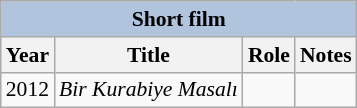<table class="wikitable" style="font-size: 90%;">
<tr>
<th colspan="4" style="background:LightSteelBlue">Short film</th>
</tr>
<tr>
<th>Year</th>
<th>Title</th>
<th>Role</th>
<th>Notes</th>
</tr>
<tr>
<td>2012</td>
<td><em>Bir Kurabiye Masalı</em></td>
<td></td>
<td></td>
</tr>
</table>
